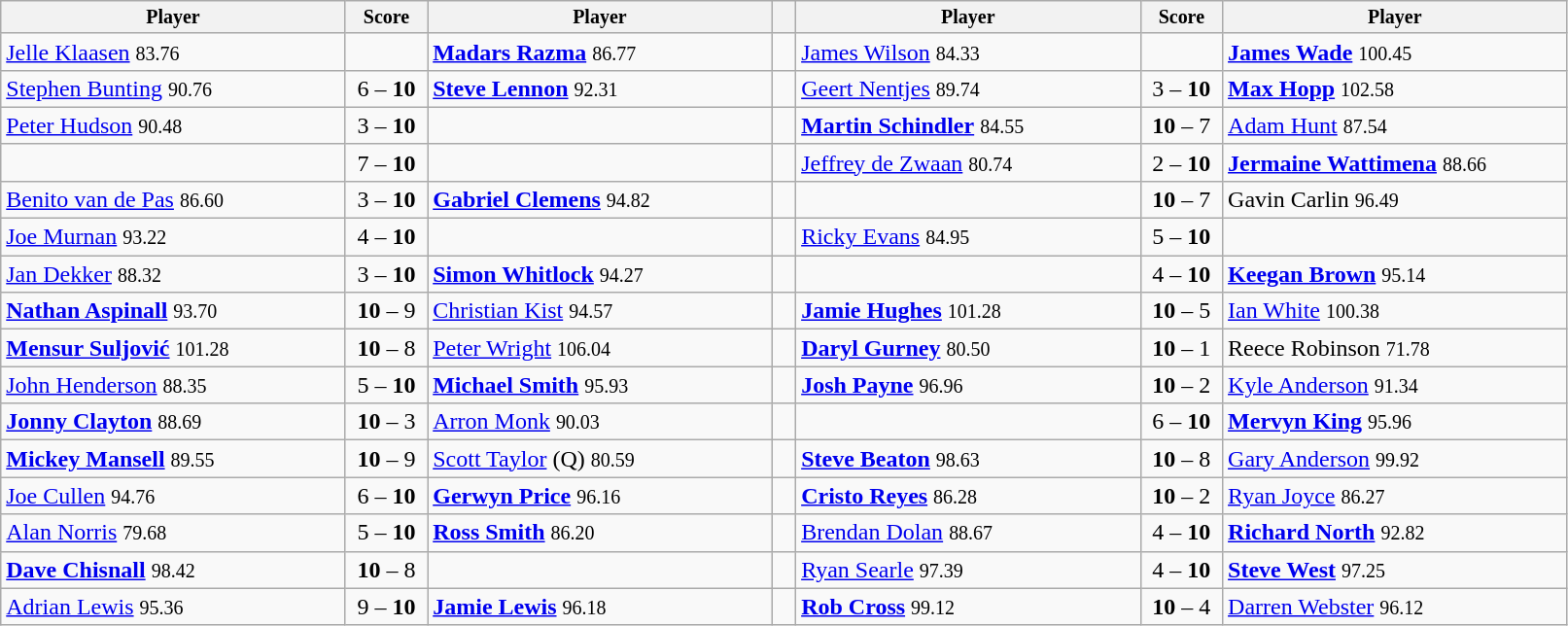<table class="wikitable">
<tr style="font-size:10pt;font-weight:bold">
<th width=230>Player</th>
<th width=50>Score</th>
<th width=230>Player</th>
<th width=10></th>
<th width=230>Player</th>
<th width=50>Score</th>
<th width=230>Player</th>
</tr>
<tr>
<td> <a href='#'>Jelle Klaasen</a> <small><span>83.76</span></small></td>
<td align=center></td>
<td> <strong><a href='#'>Madars Razma</a></strong> <small><span>86.77</span></small></td>
<td></td>
<td> <a href='#'>James Wilson</a> <small><span>84.33</span></small></td>
<td align=center></td>
<td> <strong><a href='#'>James Wade</a></strong> <small><span>100.45</span></small></td>
</tr>
<tr>
<td> <a href='#'>Stephen Bunting</a> <small><span>90.76</span></small></td>
<td align=center>6 – <strong>10</strong></td>
<td> <strong><a href='#'>Steve Lennon</a></strong> <small><span>92.31</span></small></td>
<td></td>
<td> <a href='#'>Geert Nentjes</a> <small><span>89.74</span></small></td>
<td align=center>3 – <strong>10</strong></td>
<td> <strong><a href='#'>Max Hopp</a></strong> <small><span>102.58</span></small></td>
</tr>
<tr>
<td> <a href='#'>Peter Hudson</a> <small><span>90.48</span></small></td>
<td align=center>3 – <strong>10</strong></td>
<td></td>
<td></td>
<td> <strong><a href='#'>Martin Schindler</a></strong> <small><span>84.55</span></small></td>
<td align=center><strong>10</strong> – 7</td>
<td> <a href='#'>Adam Hunt</a> <small><span>87.54</span></small></td>
</tr>
<tr>
<td></td>
<td align=center>7 – <strong>10</strong></td>
<td></td>
<td></td>
<td> <a href='#'>Jeffrey de Zwaan</a> <small><span>80.74</span></small></td>
<td align=center>2 – <strong>10</strong></td>
<td> <strong><a href='#'>Jermaine Wattimena</a></strong> <small><span>88.66</span></small></td>
</tr>
<tr>
<td> <a href='#'>Benito van de Pas</a> <small><span>86.60</span></small></td>
<td align=center>3 – <strong>10</strong></td>
<td> <strong><a href='#'>Gabriel Clemens</a></strong> <small><span>94.82</span></small></td>
<td></td>
<td></td>
<td align=center><strong>10</strong> – 7</td>
<td> Gavin Carlin <small><span>96.49</span></small></td>
</tr>
<tr>
<td> <a href='#'>Joe Murnan</a> <small><span>93.22</span></small></td>
<td align=center>4 – <strong>10</strong></td>
<td></td>
<td></td>
<td> <a href='#'>Ricky Evans</a> <small><span>84.95</span></small></td>
<td align=center>5 – <strong>10</strong></td>
<td></td>
</tr>
<tr>
<td> <a href='#'>Jan Dekker</a> <small><span>88.32</span></small></td>
<td align=center>3 – <strong>10</strong></td>
<td> <strong><a href='#'>Simon Whitlock</a></strong> <small><span>94.27</span></small></td>
<td></td>
<td></td>
<td align=center>4 – <strong>10</strong></td>
<td> <strong><a href='#'>Keegan Brown</a></strong> <small><span>95.14</span></small></td>
</tr>
<tr>
<td> <strong><a href='#'>Nathan Aspinall</a></strong> <small><span>93.70</span></small></td>
<td align=center><strong>10</strong> – 9</td>
<td> <a href='#'>Christian Kist</a> <small><span>94.57</span></small></td>
<td></td>
<td> <strong><a href='#'>Jamie Hughes</a></strong> <small><span>101.28</span></small></td>
<td align=center><strong>10</strong> – 5</td>
<td> <a href='#'>Ian White</a> <small><span>100.38</span></small></td>
</tr>
<tr>
<td> <strong><a href='#'>Mensur Suljović</a></strong> <small><span>101.28</span></small></td>
<td align=center><strong>10</strong> – 8</td>
<td> <a href='#'>Peter Wright</a> <small><span>106.04</span></small></td>
<td></td>
<td> <strong><a href='#'>Daryl Gurney</a></strong> <small><span>80.50</span></small></td>
<td align=center><strong>10</strong> – 1</td>
<td> Reece Robinson <small><span>71.78</span></small></td>
</tr>
<tr>
<td> <a href='#'>John Henderson</a> <small><span>88.35</span></small></td>
<td align=center>5 – <strong>10</strong></td>
<td> <strong><a href='#'>Michael Smith</a></strong> <small><span>95.93</span></small></td>
<td></td>
<td> <strong><a href='#'>Josh Payne</a></strong> <small><span>96.96</span></small></td>
<td align=center><strong>10</strong> – 2</td>
<td> <a href='#'>Kyle Anderson</a> <small><span>91.34</span></small></td>
</tr>
<tr>
<td> <strong><a href='#'>Jonny Clayton</a></strong> <small><span>88.69</span></small></td>
<td align=center><strong>10</strong> – 3</td>
<td> <a href='#'>Arron Monk</a> <small><span>90.03</span></small></td>
<td></td>
<td></td>
<td align=center>6 – <strong>10</strong></td>
<td> <strong><a href='#'>Mervyn King</a></strong> <small><span>95.96</span></small></td>
</tr>
<tr>
<td> <strong><a href='#'>Mickey Mansell</a></strong> <small><span>89.55</span></small></td>
<td align=center><strong>10</strong> – 9</td>
<td> <a href='#'>Scott Taylor</a> (Q) <small><span>80.59</span></small></td>
<td></td>
<td> <strong><a href='#'>Steve Beaton</a></strong> <small><span>98.63</span></small></td>
<td align=center><strong>10</strong> – 8</td>
<td> <a href='#'>Gary Anderson</a> <small><span>99.92</span></small></td>
</tr>
<tr>
<td> <a href='#'>Joe Cullen</a> <small><span>94.76</span></small></td>
<td align=center>6 – <strong>10</strong></td>
<td> <strong><a href='#'>Gerwyn Price</a></strong> <small><span>96.16</span></small></td>
<td></td>
<td> <strong><a href='#'>Cristo Reyes</a></strong> <small><span>86.28</span></small></td>
<td align=center><strong>10</strong> – 2</td>
<td> <a href='#'>Ryan Joyce</a> <small><span>86.27</span></small></td>
</tr>
<tr>
<td> <a href='#'>Alan Norris</a> <small><span>79.68</span></small></td>
<td align=center>5 – <strong>10</strong></td>
<td> <strong><a href='#'>Ross Smith</a></strong> <small><span>86.20</span></small></td>
<td></td>
<td> <a href='#'>Brendan Dolan</a> <small><span>88.67</span></small></td>
<td align=center>4 – <strong>10</strong></td>
<td> <strong><a href='#'>Richard North</a></strong> <small><span>92.82</span></small></td>
</tr>
<tr>
<td> <strong><a href='#'>Dave Chisnall</a></strong> <small><span>98.42</span></small></td>
<td align=center><strong>10</strong> – 8</td>
<td></td>
<td></td>
<td> <a href='#'>Ryan Searle</a> <small><span>97.39</span></small></td>
<td align=center>4 – <strong>10</strong></td>
<td> <strong><a href='#'>Steve West</a></strong> <small><span>97.25</span></small></td>
</tr>
<tr>
<td> <a href='#'>Adrian Lewis</a> <small><span>95.36</span></small></td>
<td align=center>9 – <strong>10</strong></td>
<td> <strong><a href='#'>Jamie Lewis</a></strong> <small><span>96.18</span></small></td>
<td></td>
<td> <strong><a href='#'>Rob Cross</a></strong> <small><span>99.12</span></small></td>
<td align=center><strong>10</strong> – 4</td>
<td> <a href='#'>Darren Webster</a> <small><span>96.12</span></small></td>
</tr>
</table>
